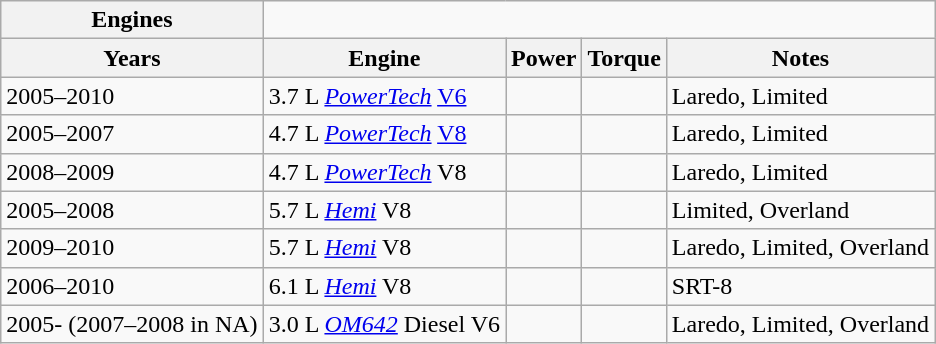<table class="wikitable collapsible collapsed">
<tr>
<th>Engines</th>
</tr>
<tr>
<th>Years</th>
<th>Engine</th>
<th>Power</th>
<th>Torque</th>
<th>Notes</th>
</tr>
<tr>
<td>2005–2010</td>
<td>3.7 L <em><a href='#'>PowerTech</a></em> <a href='#'>V6</a></td>
<td></td>
<td></td>
<td>Laredo, Limited</td>
</tr>
<tr>
<td>2005–2007</td>
<td>4.7 L <em><a href='#'>PowerTech</a></em> <a href='#'>V8</a></td>
<td></td>
<td></td>
<td>Laredo, Limited</td>
</tr>
<tr>
<td>2008–2009</td>
<td>4.7 L <em><a href='#'>PowerTech</a></em> V8</td>
<td></td>
<td></td>
<td>Laredo, Limited</td>
</tr>
<tr>
<td>2005–2008</td>
<td>5.7 L <em><a href='#'>Hemi</a></em> V8</td>
<td></td>
<td></td>
<td>Limited, Overland</td>
</tr>
<tr>
<td>2009–2010</td>
<td>5.7 L <em><a href='#'>Hemi</a></em> V8</td>
<td></td>
<td></td>
<td>Laredo, Limited, Overland</td>
</tr>
<tr>
<td>2006–2010</td>
<td>6.1 L <em><a href='#'>Hemi</a></em> V8</td>
<td></td>
<td></td>
<td>SRT-8</td>
</tr>
<tr>
<td>2005- (2007–2008 in NA)</td>
<td>3.0 L <em><a href='#'>OM642</a></em> Diesel V6</td>
<td></td>
<td></td>
<td>Laredo, Limited, Overland</td>
</tr>
</table>
